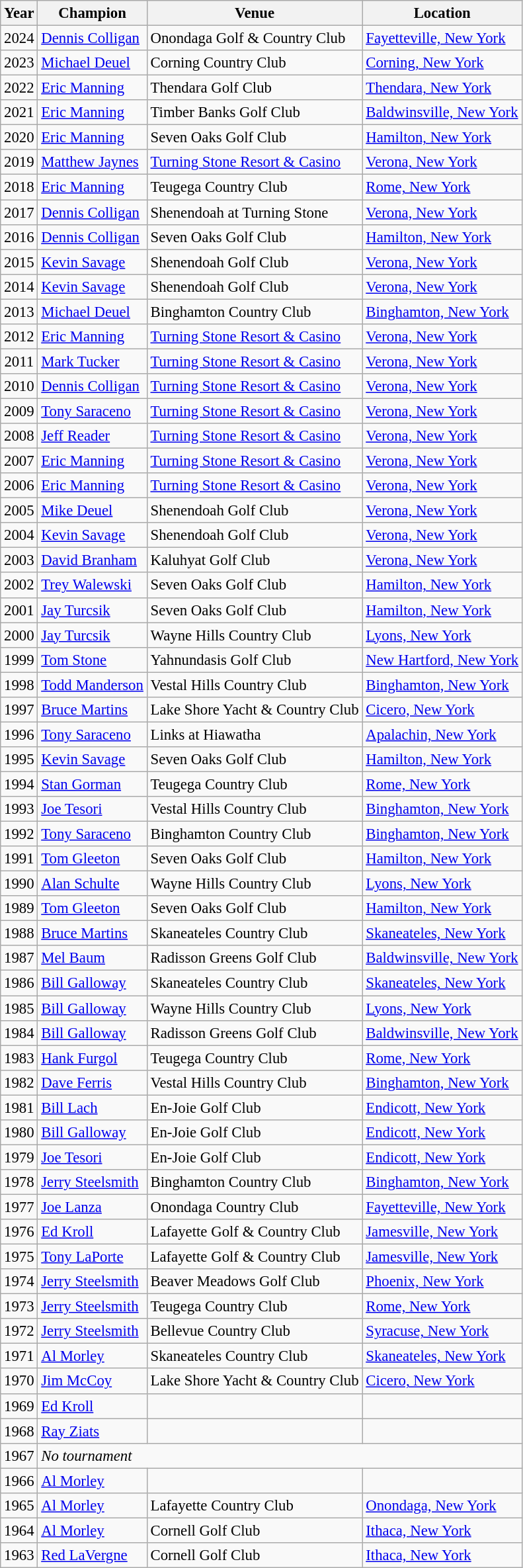<table class="wikitable sortable" style="font-size: 95%">
<tr>
<th>Year</th>
<th>Champion</th>
<th>Venue</th>
<th>Location</th>
</tr>
<tr>
<td align=center>2024</td>
<td><a href='#'>Dennis Colligan</a></td>
<td>Onondaga Golf & Country Club</td>
<td><a href='#'>Fayetteville, New York</a></td>
</tr>
<tr>
<td align=center>2023</td>
<td><a href='#'>Michael Deuel</a></td>
<td>Corning Country Club</td>
<td><a href='#'>Corning, New York</a></td>
</tr>
<tr>
<td align=center>2022</td>
<td><a href='#'>Eric Manning</a></td>
<td>Thendara Golf Club</td>
<td><a href='#'>Thendara, New York</a></td>
</tr>
<tr>
<td align=center>2021</td>
<td><a href='#'>Eric Manning</a></td>
<td>Timber Banks Golf Club</td>
<td><a href='#'>Baldwinsville, New York</a></td>
</tr>
<tr>
<td align=center>2020</td>
<td><a href='#'>Eric Manning</a></td>
<td>Seven Oaks Golf Club</td>
<td><a href='#'>Hamilton, New York</a></td>
</tr>
<tr>
<td align=center>2019</td>
<td><a href='#'>Matthew Jaynes</a></td>
<td><a href='#'>Turning Stone Resort & Casino</a></td>
<td><a href='#'>Verona, New York</a></td>
</tr>
<tr>
<td align=center>2018</td>
<td><a href='#'>Eric Manning</a></td>
<td>Teugega Country Club</td>
<td><a href='#'>Rome, New York</a></td>
</tr>
<tr>
<td align=center>2017</td>
<td><a href='#'>Dennis Colligan</a></td>
<td>Shenendoah at Turning Stone</td>
<td><a href='#'>Verona, New York</a></td>
</tr>
<tr>
<td align=center>2016</td>
<td><a href='#'>Dennis Colligan</a></td>
<td>Seven Oaks Golf Club</td>
<td><a href='#'>Hamilton, New York</a></td>
</tr>
<tr>
<td align=center>2015</td>
<td><a href='#'>Kevin Savage</a></td>
<td>Shenendoah Golf Club</td>
<td><a href='#'>Verona, New York</a></td>
</tr>
<tr>
<td align=center>2014</td>
<td><a href='#'>Kevin Savage</a></td>
<td>Shenendoah Golf Club</td>
<td><a href='#'>Verona, New York</a></td>
</tr>
<tr>
<td align=center>2013</td>
<td><a href='#'>Michael Deuel</a></td>
<td>Binghamton Country Club</td>
<td><a href='#'>Binghamton, New York</a></td>
</tr>
<tr>
<td align=center>2012</td>
<td><a href='#'>Eric Manning</a></td>
<td><a href='#'>Turning Stone Resort & Casino</a></td>
<td><a href='#'>Verona, New York</a></td>
</tr>
<tr>
<td align=center>2011</td>
<td><a href='#'>Mark Tucker</a></td>
<td><a href='#'>Turning Stone Resort & Casino</a></td>
<td><a href='#'>Verona, New York</a></td>
</tr>
<tr>
<td align=center>2010</td>
<td><a href='#'>Dennis Colligan</a></td>
<td><a href='#'>Turning Stone Resort & Casino</a></td>
<td><a href='#'>Verona, New York</a></td>
</tr>
<tr>
<td align=center>2009</td>
<td><a href='#'>Tony Saraceno</a></td>
<td><a href='#'>Turning Stone Resort & Casino</a></td>
<td><a href='#'>Verona, New York</a></td>
</tr>
<tr>
<td align=center>2008</td>
<td><a href='#'>Jeff Reader</a></td>
<td><a href='#'>Turning Stone Resort & Casino</a></td>
<td><a href='#'>Verona, New York</a></td>
</tr>
<tr>
<td align=center>2007</td>
<td><a href='#'>Eric Manning</a></td>
<td><a href='#'>Turning Stone Resort & Casino</a></td>
<td><a href='#'>Verona, New York</a></td>
</tr>
<tr>
<td align=center>2006</td>
<td><a href='#'>Eric Manning</a></td>
<td><a href='#'>Turning Stone Resort & Casino</a></td>
<td><a href='#'>Verona, New York</a></td>
</tr>
<tr>
<td align=center>2005</td>
<td><a href='#'>Mike Deuel</a></td>
<td>Shenendoah Golf Club</td>
<td><a href='#'>Verona, New York</a></td>
</tr>
<tr>
<td align=center>2004</td>
<td><a href='#'>Kevin Savage</a></td>
<td>Shenendoah Golf Club</td>
<td><a href='#'>Verona, New York</a></td>
</tr>
<tr>
<td align=center>2003</td>
<td><a href='#'>David Branham</a></td>
<td>Kaluhyat Golf Club</td>
<td><a href='#'>Verona, New York</a></td>
</tr>
<tr>
<td align=center>2002</td>
<td><a href='#'>Trey Walewski</a></td>
<td>Seven Oaks Golf Club</td>
<td><a href='#'>Hamilton, New York</a></td>
</tr>
<tr>
<td align=center>2001</td>
<td><a href='#'>Jay Turcsik</a></td>
<td>Seven Oaks Golf Club</td>
<td><a href='#'>Hamilton, New York</a></td>
</tr>
<tr>
<td align=center>2000</td>
<td><a href='#'>Jay Turcsik</a></td>
<td>Wayne Hills Country Club</td>
<td><a href='#'>Lyons, New York</a></td>
</tr>
<tr>
<td align=center>1999</td>
<td><a href='#'>Tom Stone</a></td>
<td>Yahnundasis Golf Club</td>
<td><a href='#'>New Hartford, New York</a></td>
</tr>
<tr>
<td align=center>1998</td>
<td><a href='#'>Todd Manderson</a></td>
<td>Vestal Hills Country Club</td>
<td><a href='#'>Binghamton, New York</a></td>
</tr>
<tr>
<td align=center>1997</td>
<td><a href='#'>Bruce Martins</a></td>
<td>Lake Shore Yacht & Country Club</td>
<td><a href='#'>Cicero, New York</a></td>
</tr>
<tr>
<td align=center>1996</td>
<td><a href='#'>Tony Saraceno</a></td>
<td>Links at Hiawatha</td>
<td><a href='#'>Apalachin, New York</a></td>
</tr>
<tr>
<td align=center>1995</td>
<td><a href='#'>Kevin Savage</a></td>
<td>Seven Oaks Golf Club</td>
<td><a href='#'>Hamilton, New York</a></td>
</tr>
<tr>
<td align=center>1994</td>
<td><a href='#'>Stan Gorman</a></td>
<td>Teugega Country Club</td>
<td><a href='#'>Rome, New York</a></td>
</tr>
<tr>
<td align=center>1993</td>
<td><a href='#'>Joe Tesori</a></td>
<td>Vestal Hills Country Club</td>
<td><a href='#'>Binghamton, New York</a></td>
</tr>
<tr>
<td align=center>1992</td>
<td><a href='#'>Tony Saraceno</a></td>
<td>Binghamton Country Club</td>
<td><a href='#'>Binghamton, New York</a></td>
</tr>
<tr>
<td align=center>1991</td>
<td><a href='#'>Tom Gleeton</a></td>
<td>Seven Oaks Golf Club</td>
<td><a href='#'>Hamilton, New York</a></td>
</tr>
<tr>
<td align=center>1990</td>
<td><a href='#'>Alan Schulte</a></td>
<td>Wayne Hills Country Club</td>
<td><a href='#'>Lyons, New York</a></td>
</tr>
<tr>
<td align=center>1989</td>
<td><a href='#'>Tom Gleeton</a></td>
<td>Seven Oaks Golf Club</td>
<td><a href='#'>Hamilton, New York</a></td>
</tr>
<tr>
<td align=center>1988</td>
<td><a href='#'>Bruce Martins</a></td>
<td>Skaneateles Country Club</td>
<td><a href='#'>Skaneateles, New York</a></td>
</tr>
<tr>
<td align=center>1987</td>
<td><a href='#'>Mel Baum</a></td>
<td>Radisson Greens Golf Club</td>
<td><a href='#'>Baldwinsville, New York</a></td>
</tr>
<tr>
<td align=center>1986</td>
<td><a href='#'>Bill Galloway</a></td>
<td>Skaneateles Country Club</td>
<td><a href='#'>Skaneateles, New York</a></td>
</tr>
<tr>
<td align=center>1985</td>
<td><a href='#'>Bill Galloway</a></td>
<td>Wayne Hills Country Club</td>
<td><a href='#'>Lyons, New York</a></td>
</tr>
<tr>
<td align=center>1984</td>
<td><a href='#'>Bill Galloway</a></td>
<td>Radisson Greens Golf Club</td>
<td><a href='#'>Baldwinsville, New York</a></td>
</tr>
<tr>
<td align=center>1983</td>
<td><a href='#'>Hank Furgol</a></td>
<td>Teugega Country Club</td>
<td><a href='#'>Rome, New York</a></td>
</tr>
<tr>
<td align=center>1982</td>
<td><a href='#'>Dave Ferris</a></td>
<td>Vestal Hills Country Club</td>
<td><a href='#'>Binghamton, New York</a></td>
</tr>
<tr>
<td align=center>1981</td>
<td><a href='#'>Bill Lach</a></td>
<td>En-Joie Golf Club</td>
<td><a href='#'>Endicott, New York</a></td>
</tr>
<tr>
<td align=center>1980</td>
<td><a href='#'>Bill Galloway</a></td>
<td>En-Joie Golf Club</td>
<td><a href='#'>Endicott, New York</a></td>
</tr>
<tr>
<td align=center>1979</td>
<td><a href='#'>Joe Tesori</a></td>
<td>En-Joie Golf Club</td>
<td><a href='#'>Endicott, New York</a></td>
</tr>
<tr>
<td align=center>1978</td>
<td><a href='#'>Jerry Steelsmith</a></td>
<td>Binghamton Country Club</td>
<td><a href='#'>Binghamton, New York</a></td>
</tr>
<tr>
<td align=center>1977</td>
<td><a href='#'>Joe Lanza</a></td>
<td>Onondaga Country Club</td>
<td><a href='#'>Fayetteville, New York</a></td>
</tr>
<tr>
<td align=center>1976</td>
<td><a href='#'>Ed Kroll</a></td>
<td>Lafayette Golf & Country Club</td>
<td><a href='#'>Jamesville, New York</a></td>
</tr>
<tr>
<td align=center>1975</td>
<td><a href='#'>Tony LaPorte</a></td>
<td>Lafayette Golf & Country Club</td>
<td><a href='#'>Jamesville, New York</a></td>
</tr>
<tr>
<td align=center>1974</td>
<td><a href='#'>Jerry Steelsmith</a></td>
<td>Beaver Meadows Golf Club</td>
<td><a href='#'>Phoenix, New York</a></td>
</tr>
<tr>
<td align=center>1973</td>
<td><a href='#'>Jerry Steelsmith</a></td>
<td>Teugega Country Club</td>
<td><a href='#'>Rome, New York</a></td>
</tr>
<tr>
<td align=center>1972</td>
<td><a href='#'>Jerry Steelsmith</a></td>
<td>Bellevue Country Club</td>
<td><a href='#'>Syracuse, New York</a></td>
</tr>
<tr>
<td align=center>1971</td>
<td><a href='#'>Al Morley</a></td>
<td>Skaneateles Country Club</td>
<td><a href='#'>Skaneateles, New York</a></td>
</tr>
<tr>
<td align=center>1970</td>
<td><a href='#'>Jim McCoy</a></td>
<td>Lake Shore Yacht & Country Club</td>
<td><a href='#'>Cicero, New York</a></td>
</tr>
<tr>
<td align=center>1969</td>
<td><a href='#'>Ed Kroll</a></td>
<td></td>
<td></td>
</tr>
<tr>
<td align=center>1968</td>
<td><a href='#'>Ray Ziats</a></td>
<td></td>
<td></td>
</tr>
<tr>
<td align=center>1967</td>
<td colspan=3><em>No tournament</em></td>
</tr>
<tr>
<td align=center>1966</td>
<td><a href='#'>Al Morley</a></td>
<td></td>
<td></td>
</tr>
<tr>
<td align=center>1965</td>
<td><a href='#'>Al Morley</a></td>
<td>Lafayette Country Club</td>
<td><a href='#'>Onondaga, New York</a></td>
</tr>
<tr>
<td align=center>1964</td>
<td><a href='#'>Al Morley</a></td>
<td>Cornell Golf Club</td>
<td><a href='#'>Ithaca, New York</a></td>
</tr>
<tr>
<td align=center>1963</td>
<td><a href='#'>Red LaVergne</a></td>
<td>Cornell Golf Club</td>
<td><a href='#'>Ithaca, New York</a></td>
</tr>
</table>
